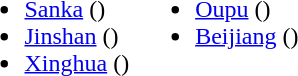<table>
<tr>
<td valign="top"><br><ul><li><a href='#'>Sanka</a> ()</li><li><a href='#'>Jinshan</a> ()</li><li><a href='#'>Xinghua</a> ()</li></ul></td>
<td valign="top"><br><ul><li><a href='#'>Oupu</a> ()</li><li><a href='#'>Beijiang</a> ()</li></ul></td>
</tr>
</table>
